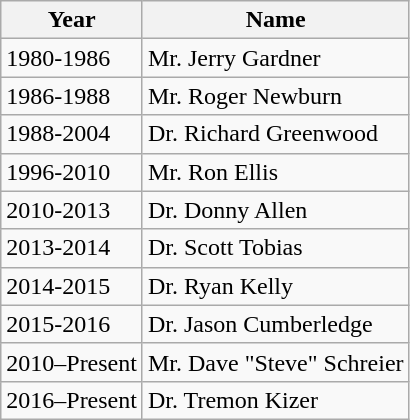<table class="wikitable">
<tr>
<th>Year</th>
<th>Name</th>
</tr>
<tr>
<td>1980-1986</td>
<td>Mr. Jerry Gardner</td>
</tr>
<tr>
<td>1986-1988</td>
<td>Mr. Roger Newburn</td>
</tr>
<tr>
<td>1988-2004</td>
<td>Dr. Richard Greenwood</td>
</tr>
<tr>
<td>1996-2010</td>
<td>Mr. Ron Ellis</td>
</tr>
<tr>
<td>2010-2013</td>
<td>Dr. Donny Allen</td>
</tr>
<tr>
<td>2013-2014</td>
<td>Dr. Scott Tobias</td>
</tr>
<tr>
<td>2014-2015</td>
<td>Dr. Ryan Kelly</td>
</tr>
<tr>
<td>2015-2016</td>
<td>Dr. Jason Cumberledge</td>
</tr>
<tr>
<td>2010–Present</td>
<td>Mr. Dave "Steve" Schreier</td>
</tr>
<tr>
<td>2016–Present</td>
<td>Dr. Tremon Kizer</td>
</tr>
</table>
